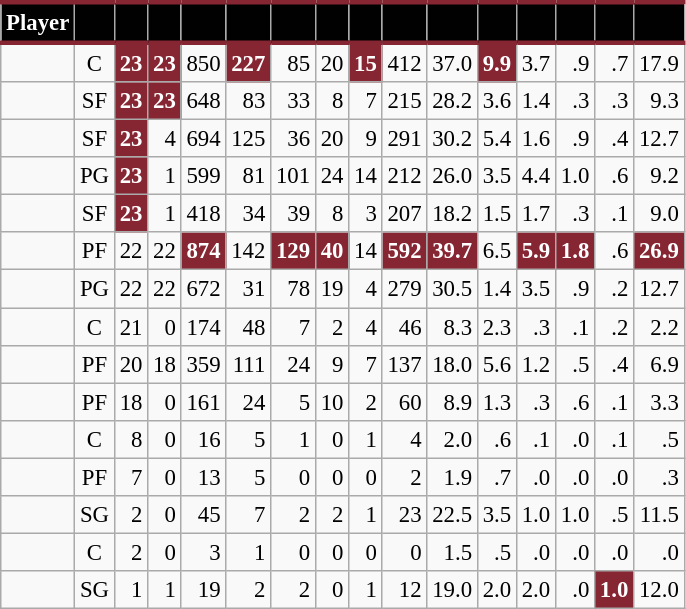<table class="wikitable sortable" style="font-size: 95%; text-align:right;">
<tr>
<th style="background:#010101; color:#FFFFFF; border-top:#862633 3px solid; border-bottom:#862633 3px solid;">Player</th>
<th style="background:#010101; color:#FFFFFF; border-top:#862633 3px solid; border-bottom:#862633 3px solid;"></th>
<th style="background:#010101; color:#FFFFFF; border-top:#862633 3px solid; border-bottom:#862633 3px solid;"></th>
<th style="background:#010101; color:#FFFFFF; border-top:#862633 3px solid; border-bottom:#862633 3px solid;"></th>
<th style="background:#010101; color:#FFFFFF; border-top:#862633 3px solid; border-bottom:#862633 3px solid;"></th>
<th style="background:#010101; color:#FFFFFF; border-top:#862633 3px solid; border-bottom:#862633 3px solid;"></th>
<th style="background:#010101; color:#FFFFFF; border-top:#862633 3px solid; border-bottom:#862633 3px solid;"></th>
<th style="background:#010101; color:#FFFFFF; border-top:#862633 3px solid; border-bottom:#862633 3px solid;"></th>
<th style="background:#010101; color:#FFFFFF; border-top:#862633 3px solid; border-bottom:#862633 3px solid;"></th>
<th style="background:#010101; color:#FFFFFF; border-top:#862633 3px solid; border-bottom:#862633 3px solid;"></th>
<th style="background:#010101; color:#FFFFFF; border-top:#862633 3px solid; border-bottom:#862633 3px solid;"></th>
<th style="background:#010101; color:#FFFFFF; border-top:#862633 3px solid; border-bottom:#862633 3px solid;"></th>
<th style="background:#010101; color:#FFFFFF; border-top:#862633 3px solid; border-bottom:#862633 3px solid;"></th>
<th style="background:#010101; color:#FFFFFF; border-top:#862633 3px solid; border-bottom:#862633 3px solid;"></th>
<th style="background:#010101; color:#FFFFFF; border-top:#862633 3px solid; border-bottom:#862633 3px solid;"></th>
<th style="background:#010101; color:#FFFFFF; border-top:#862633 3px solid; border-bottom:#862633 3px solid;"></th>
</tr>
<tr>
<td style="text-align:left;"></td>
<td style="text-align:center;">C</td>
<td style="background:#862633; color:#FFFFFF;"><strong>23</strong></td>
<td style="background:#862633; color:#FFFFFF;"><strong>23</strong></td>
<td>850</td>
<td style="background:#862633; color:#FFFFFF;"><strong>227</strong></td>
<td>85</td>
<td>20</td>
<td style="background:#862633; color:#FFFFFF;"><strong>15</strong></td>
<td>412</td>
<td>37.0</td>
<td style="background:#862633; color:#FFFFFF;"><strong>9.9</strong></td>
<td>3.7</td>
<td>.9</td>
<td>.7</td>
<td>17.9</td>
</tr>
<tr>
<td style="text-align:left;"></td>
<td style="text-align:center;">SF</td>
<td style="background:#862633; color:#FFFFFF;"><strong>23</strong></td>
<td style="background:#862633; color:#FFFFFF;"><strong>23</strong></td>
<td>648</td>
<td>83</td>
<td>33</td>
<td>8</td>
<td>7</td>
<td>215</td>
<td>28.2</td>
<td>3.6</td>
<td>1.4</td>
<td>.3</td>
<td>.3</td>
<td>9.3</td>
</tr>
<tr>
<td style="text-align:left;"></td>
<td style="text-align:center;">SF</td>
<td style="background:#862633; color:#FFFFFF;"><strong>23</strong></td>
<td>4</td>
<td>694</td>
<td>125</td>
<td>36</td>
<td>20</td>
<td>9</td>
<td>291</td>
<td>30.2</td>
<td>5.4</td>
<td>1.6</td>
<td>.9</td>
<td>.4</td>
<td>12.7</td>
</tr>
<tr>
<td style="text-align:left;"></td>
<td style="text-align:center;">PG</td>
<td style="background:#862633; color:#FFFFFF;"><strong>23</strong></td>
<td>1</td>
<td>599</td>
<td>81</td>
<td>101</td>
<td>24</td>
<td>14</td>
<td>212</td>
<td>26.0</td>
<td>3.5</td>
<td>4.4</td>
<td>1.0</td>
<td>.6</td>
<td>9.2</td>
</tr>
<tr>
<td style="text-align:left;"></td>
<td style="text-align:center;">SF</td>
<td style="background:#862633; color:#FFFFFF;"><strong>23</strong></td>
<td>1</td>
<td>418</td>
<td>34</td>
<td>39</td>
<td>8</td>
<td>3</td>
<td>207</td>
<td>18.2</td>
<td>1.5</td>
<td>1.7</td>
<td>.3</td>
<td>.1</td>
<td>9.0</td>
</tr>
<tr>
<td style="text-align:left;"></td>
<td style="text-align:center;">PF</td>
<td>22</td>
<td>22</td>
<td style="background:#862633; color:#FFFFFF;"><strong>874</strong></td>
<td>142</td>
<td style="background:#862633; color:#FFFFFF;"><strong>129</strong></td>
<td style="background:#862633; color:#FFFFFF;"><strong>40</strong></td>
<td>14</td>
<td style="background:#862633; color:#FFFFFF;"><strong>592</strong></td>
<td style="background:#862633; color:#FFFFFF;"><strong>39.7</strong></td>
<td>6.5</td>
<td style="background:#862633; color:#FFFFFF;"><strong>5.9</strong></td>
<td style="background:#862633; color:#FFFFFF;"><strong>1.8</strong></td>
<td>.6</td>
<td style="background:#862633; color:#FFFFFF;"><strong>26.9</strong></td>
</tr>
<tr>
<td style="text-align:left;"></td>
<td style="text-align:center;">PG</td>
<td>22</td>
<td>22</td>
<td>672</td>
<td>31</td>
<td>78</td>
<td>19</td>
<td>4</td>
<td>279</td>
<td>30.5</td>
<td>1.4</td>
<td>3.5</td>
<td>.9</td>
<td>.2</td>
<td>12.7</td>
</tr>
<tr>
<td style="text-align:left;"></td>
<td style="text-align:center;">C</td>
<td>21</td>
<td>0</td>
<td>174</td>
<td>48</td>
<td>7</td>
<td>2</td>
<td>4</td>
<td>46</td>
<td>8.3</td>
<td>2.3</td>
<td>.3</td>
<td>.1</td>
<td>.2</td>
<td>2.2</td>
</tr>
<tr>
<td style="text-align:left;"></td>
<td style="text-align:center;">PF</td>
<td>20</td>
<td>18</td>
<td>359</td>
<td>111</td>
<td>24</td>
<td>9</td>
<td>7</td>
<td>137</td>
<td>18.0</td>
<td>5.6</td>
<td>1.2</td>
<td>.5</td>
<td>.4</td>
<td>6.9</td>
</tr>
<tr>
<td style="text-align:left;"></td>
<td style="text-align:center;">PF</td>
<td>18</td>
<td>0</td>
<td>161</td>
<td>24</td>
<td>5</td>
<td>10</td>
<td>2</td>
<td>60</td>
<td>8.9</td>
<td>1.3</td>
<td>.3</td>
<td>.6</td>
<td>.1</td>
<td>3.3</td>
</tr>
<tr>
<td style="text-align:left;"></td>
<td style="text-align:center;">C</td>
<td>8</td>
<td>0</td>
<td>16</td>
<td>5</td>
<td>1</td>
<td>0</td>
<td>1</td>
<td>4</td>
<td>2.0</td>
<td>.6</td>
<td>.1</td>
<td>.0</td>
<td>.1</td>
<td>.5</td>
</tr>
<tr>
<td style="text-align:left;"></td>
<td style="text-align:center;">PF</td>
<td>7</td>
<td>0</td>
<td>13</td>
<td>5</td>
<td>0</td>
<td>0</td>
<td>0</td>
<td>2</td>
<td>1.9</td>
<td>.7</td>
<td>.0</td>
<td>.0</td>
<td>.0</td>
<td>.3</td>
</tr>
<tr>
<td style="text-align:left;"></td>
<td style="text-align:center;">SG</td>
<td>2</td>
<td>0</td>
<td>45</td>
<td>7</td>
<td>2</td>
<td>2</td>
<td>1</td>
<td>23</td>
<td>22.5</td>
<td>3.5</td>
<td>1.0</td>
<td>1.0</td>
<td>.5</td>
<td>11.5</td>
</tr>
<tr>
<td style="text-align:left;"></td>
<td style="text-align:center;">C</td>
<td>2</td>
<td>0</td>
<td>3</td>
<td>1</td>
<td>0</td>
<td>0</td>
<td>0</td>
<td>0</td>
<td>1.5</td>
<td>.5</td>
<td>.0</td>
<td>.0</td>
<td>.0</td>
<td>.0</td>
</tr>
<tr>
<td style="text-align:left;"></td>
<td style="text-align:center;">SG</td>
<td>1</td>
<td>1</td>
<td>19</td>
<td>2</td>
<td>2</td>
<td>0</td>
<td>1</td>
<td>12</td>
<td>19.0</td>
<td>2.0</td>
<td>2.0</td>
<td>.0</td>
<td style="background:#862633; color:#FFFFFF;"><strong>1.0</strong></td>
<td>12.0</td>
</tr>
</table>
